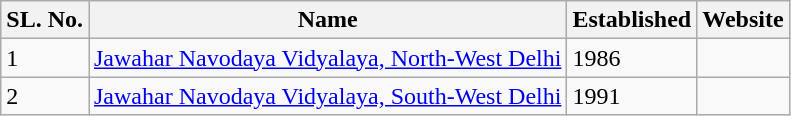<table class="wikitable sortable mw-collapsible">
<tr>
<th>SL. No.</th>
<th>Name</th>
<th>Established</th>
<th>Website</th>
</tr>
<tr>
<td>1</td>
<td><a href='#'>Jawahar Navodaya Vidyalaya, North-West Delhi</a></td>
<td>1986</td>
<td></td>
</tr>
<tr>
<td>2</td>
<td><a href='#'>Jawahar Navodaya Vidyalaya, South-West Delhi</a></td>
<td>1991</td>
<td></td>
</tr>
</table>
